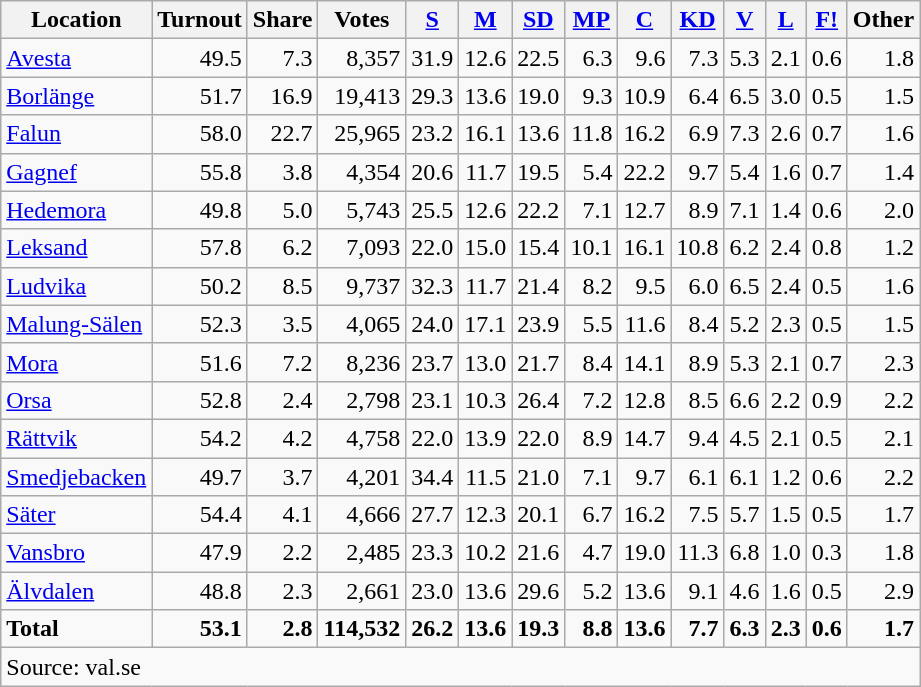<table class="wikitable sortable" style=text-align:right>
<tr>
<th>Location</th>
<th>Turnout</th>
<th>Share</th>
<th>Votes</th>
<th><a href='#'>S</a></th>
<th><a href='#'>M</a></th>
<th><a href='#'>SD</a></th>
<th><a href='#'>MP</a></th>
<th><a href='#'>C</a></th>
<th><a href='#'>KD</a></th>
<th><a href='#'>V</a></th>
<th><a href='#'>L</a></th>
<th><a href='#'>F!</a></th>
<th>Other</th>
</tr>
<tr>
<td align=left><a href='#'>Avesta</a></td>
<td>49.5</td>
<td>7.3</td>
<td>8,357</td>
<td>31.9</td>
<td>12.6</td>
<td>22.5</td>
<td>6.3</td>
<td>9.6</td>
<td>7.3</td>
<td>5.3</td>
<td>2.1</td>
<td>0.6</td>
<td>1.8</td>
</tr>
<tr>
<td align=left><a href='#'>Borlänge</a></td>
<td>51.7</td>
<td>16.9</td>
<td>19,413</td>
<td>29.3</td>
<td>13.6</td>
<td>19.0</td>
<td>9.3</td>
<td>10.9</td>
<td>6.4</td>
<td>6.5</td>
<td>3.0</td>
<td>0.5</td>
<td>1.5</td>
</tr>
<tr>
<td align=left><a href='#'>Falun</a></td>
<td>58.0</td>
<td>22.7</td>
<td>25,965</td>
<td>23.2</td>
<td>16.1</td>
<td>13.6</td>
<td>11.8</td>
<td>16.2</td>
<td>6.9</td>
<td>7.3</td>
<td>2.6</td>
<td>0.7</td>
<td>1.6</td>
</tr>
<tr>
<td align=left><a href='#'>Gagnef</a></td>
<td>55.8</td>
<td>3.8</td>
<td>4,354</td>
<td>20.6</td>
<td>11.7</td>
<td>19.5</td>
<td>5.4</td>
<td>22.2</td>
<td>9.7</td>
<td>5.4</td>
<td>1.6</td>
<td>0.7</td>
<td>1.4</td>
</tr>
<tr>
<td align=left><a href='#'>Hedemora</a></td>
<td>49.8</td>
<td>5.0</td>
<td>5,743</td>
<td>25.5</td>
<td>12.6</td>
<td>22.2</td>
<td>7.1</td>
<td>12.7</td>
<td>8.9</td>
<td>7.1</td>
<td>1.4</td>
<td>0.6</td>
<td>2.0</td>
</tr>
<tr>
<td align=left><a href='#'>Leksand</a></td>
<td>57.8</td>
<td>6.2</td>
<td>7,093</td>
<td>22.0</td>
<td>15.0</td>
<td>15.4</td>
<td>10.1</td>
<td>16.1</td>
<td>10.8</td>
<td>6.2</td>
<td>2.4</td>
<td>0.8</td>
<td>1.2</td>
</tr>
<tr>
<td align=left><a href='#'>Ludvika</a></td>
<td>50.2</td>
<td>8.5</td>
<td>9,737</td>
<td>32.3</td>
<td>11.7</td>
<td>21.4</td>
<td>8.2</td>
<td>9.5</td>
<td>6.0</td>
<td>6.5</td>
<td>2.4</td>
<td>0.5</td>
<td>1.6</td>
</tr>
<tr>
<td align=left><a href='#'>Malung-Sälen</a></td>
<td>52.3</td>
<td>3.5</td>
<td>4,065</td>
<td>24.0</td>
<td>17.1</td>
<td>23.9</td>
<td>5.5</td>
<td>11.6</td>
<td>8.4</td>
<td>5.2</td>
<td>2.3</td>
<td>0.5</td>
<td>1.5</td>
</tr>
<tr>
<td align=left><a href='#'>Mora</a></td>
<td>51.6</td>
<td>7.2</td>
<td>8,236</td>
<td>23.7</td>
<td>13.0</td>
<td>21.7</td>
<td>8.4</td>
<td>14.1</td>
<td>8.9</td>
<td>5.3</td>
<td>2.1</td>
<td>0.7</td>
<td>2.3</td>
</tr>
<tr>
<td align=left><a href='#'>Orsa</a></td>
<td>52.8</td>
<td>2.4</td>
<td>2,798</td>
<td>23.1</td>
<td>10.3</td>
<td>26.4</td>
<td>7.2</td>
<td>12.8</td>
<td>8.5</td>
<td>6.6</td>
<td>2.2</td>
<td>0.9</td>
<td>2.2</td>
</tr>
<tr>
<td align=left><a href='#'>Rättvik</a></td>
<td>54.2</td>
<td>4.2</td>
<td>4,758</td>
<td>22.0</td>
<td>13.9</td>
<td>22.0</td>
<td>8.9</td>
<td>14.7</td>
<td>9.4</td>
<td>4.5</td>
<td>2.1</td>
<td>0.5</td>
<td>2.1</td>
</tr>
<tr>
<td align=left><a href='#'>Smedjebacken</a></td>
<td>49.7</td>
<td>3.7</td>
<td>4,201</td>
<td>34.4</td>
<td>11.5</td>
<td>21.0</td>
<td>7.1</td>
<td>9.7</td>
<td>6.1</td>
<td>6.1</td>
<td>1.2</td>
<td>0.6</td>
<td>2.2</td>
</tr>
<tr>
<td align=left><a href='#'>Säter</a></td>
<td>54.4</td>
<td>4.1</td>
<td>4,666</td>
<td>27.7</td>
<td>12.3</td>
<td>20.1</td>
<td>6.7</td>
<td>16.2</td>
<td>7.5</td>
<td>5.7</td>
<td>1.5</td>
<td>0.5</td>
<td>1.7</td>
</tr>
<tr>
<td align=left><a href='#'>Vansbro</a></td>
<td>47.9</td>
<td>2.2</td>
<td>2,485</td>
<td>23.3</td>
<td>10.2</td>
<td>21.6</td>
<td>4.7</td>
<td>19.0</td>
<td>11.3</td>
<td>6.8</td>
<td>1.0</td>
<td>0.3</td>
<td>1.8</td>
</tr>
<tr>
<td align=left><a href='#'>Älvdalen</a></td>
<td>48.8</td>
<td>2.3</td>
<td>2,661</td>
<td>23.0</td>
<td>13.6</td>
<td>29.6</td>
<td>5.2</td>
<td>13.6</td>
<td>9.1</td>
<td>4.6</td>
<td>1.6</td>
<td>0.5</td>
<td>2.9</td>
</tr>
<tr>
<td align=left><strong>Total</strong></td>
<td><strong>53.1</strong></td>
<td><strong>2.8</strong></td>
<td><strong>114,532</strong></td>
<td><strong>26.2</strong></td>
<td><strong>13.6</strong></td>
<td><strong>19.3</strong></td>
<td><strong>8.8</strong></td>
<td><strong>13.6</strong></td>
<td><strong>7.7</strong></td>
<td><strong>6.3</strong></td>
<td><strong>2.3</strong></td>
<td><strong>0.6</strong></td>
<td><strong>1.7</strong></td>
</tr>
<tr>
<td align=left colspan=14>Source: val.se </td>
</tr>
</table>
